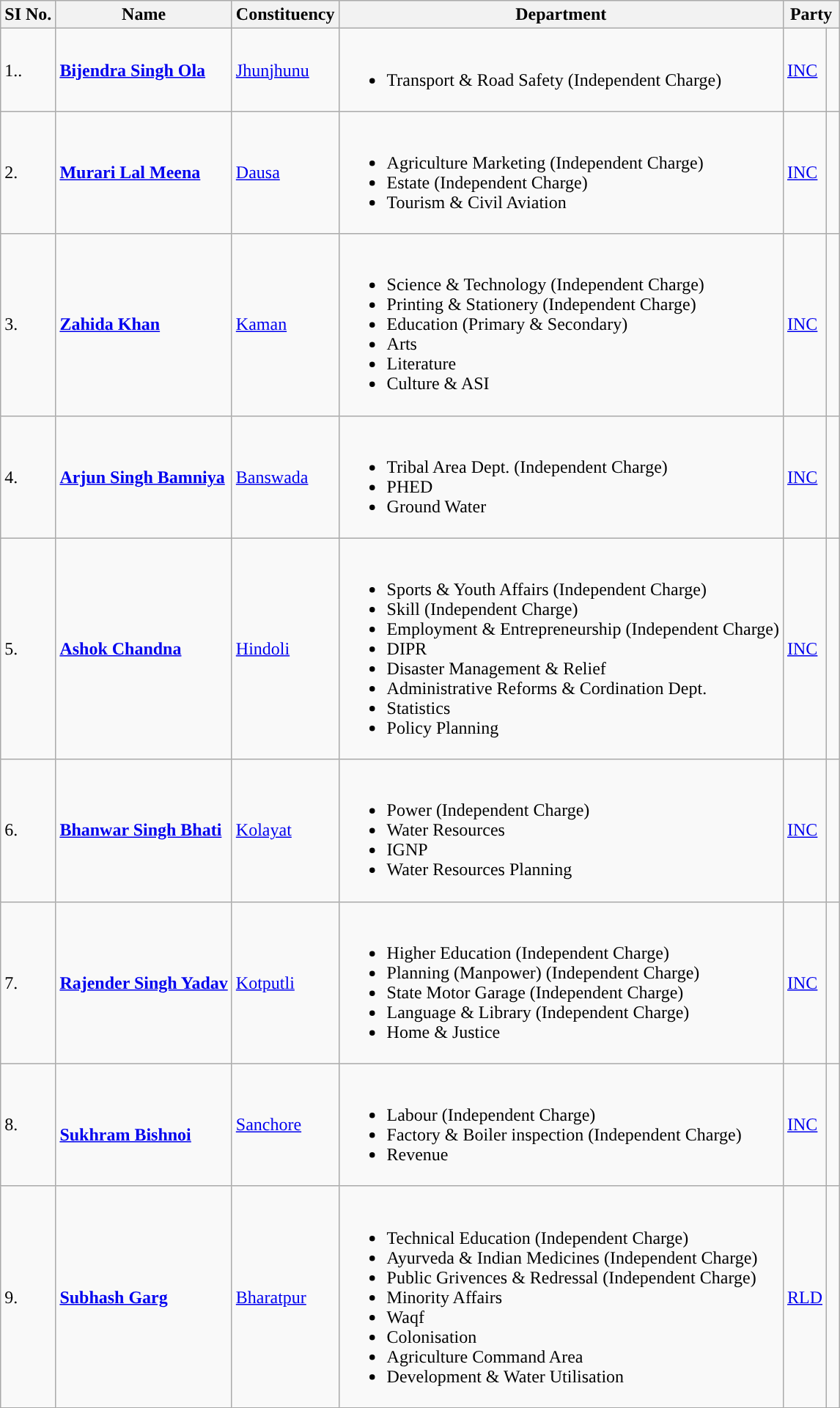<table class="wikitable">
<tr>
<th>SI No.</th>
<th>Name</th>
<th>Constituency</th>
<th>Department</th>
<th colspan="2" scope="col">Party</th>
</tr>
<tr>
<td>1..</td>
<td><strong><a href='#'>Bijendra Singh Ola</a></strong></td>
<td><a href='#'>Jhunjhunu</a></td>
<td><br><ul><li>Transport & Road Safety (Independent Charge)</li></ul></td>
<td><a href='#'>INC</a></td>
<td width="4px" style="background-color: "></td>
</tr>
<tr>
<td>2.</td>
<td><strong><a href='#'>Murari Lal Meena</a></strong></td>
<td><a href='#'>Dausa</a></td>
<td><br><ul><li>Agriculture Marketing (Independent Charge)</li><li>Estate (Independent Charge)</li><li>Tourism & Civil Aviation</li></ul></td>
<td><a href='#'>INC</a></td>
<td width="4px" style="background-color: "></td>
</tr>
<tr>
<td>3.</td>
<td><strong><a href='#'>Zahida Khan</a></strong></td>
<td><a href='#'>Kaman</a></td>
<td><br><ul><li>Science & Technology (Independent Charge)</li><li>Printing & Stationery (Independent Charge)</li><li>Education (Primary & Secondary)</li><li>Arts</li><li>Literature</li><li>Culture & ASI</li></ul></td>
<td><a href='#'>INC</a></td>
<td width="4px" style="background-color: "></td>
</tr>
<tr>
<td>4.</td>
<td><strong><a href='#'>Arjun Singh Bamniya</a></strong></td>
<td><a href='#'>Banswada</a></td>
<td><br><ul><li>Tribal Area Dept. (Independent Charge)</li><li>PHED</li><li>Ground Water</li></ul></td>
<td><a href='#'>INC</a></td>
<td width="4px" style="background-color: "></td>
</tr>
<tr>
<td>5.</td>
<td><strong><a href='#'>Ashok Chandna</a></strong></td>
<td><a href='#'>Hindoli</a></td>
<td><br><ul><li>Sports & Youth Affairs (Independent Charge)</li><li>Skill (Independent Charge)</li><li>Employment & Entrepreneurship (Independent Charge)</li><li>DIPR</li><li>Disaster Management & Relief</li><li>Administrative Reforms & Cordination Dept.</li><li>Statistics</li><li>Policy Planning</li></ul></td>
<td><a href='#'>INC</a></td>
<td width="4px" style="background-color: "></td>
</tr>
<tr>
<td>6.</td>
<td><strong><a href='#'>Bhanwar Singh Bhati</a></strong></td>
<td><a href='#'>Kolayat</a></td>
<td><br><ul><li>Power (Independent Charge)</li><li>Water Resources</li><li>IGNP</li><li>Water Resources Planning</li></ul></td>
<td><a href='#'>INC</a></td>
<td width="4px" style="background-color: "></td>
</tr>
<tr>
<td>7.</td>
<td><strong><a href='#'>Rajender Singh Yadav</a></strong></td>
<td><a href='#'>Kotputli</a></td>
<td><br><ul><li>Higher Education (Independent Charge)</li><li>Planning (Manpower) (Independent Charge)</li><li>State Motor Garage (Independent Charge)</li><li>Language & Library (Independent Charge)</li><li>Home & Justice</li></ul></td>
<td><a href='#'>INC</a></td>
<td width="4px" style="background-color: "></td>
</tr>
<tr>
<td>8.</td>
<td><br><strong><a href='#'>Sukhram Bishnoi</a></strong></td>
<td><a href='#'>Sanchore</a></td>
<td><br><ul><li>Labour (Independent Charge)</li><li>Factory & Boiler inspection (Independent Charge)</li><li>Revenue</li></ul></td>
<td><a href='#'>INC</a></td>
<td width="4px" style="background-color: "></td>
</tr>
<tr>
<td>9.</td>
<td><strong><a href='#'>Subhash Garg</a></strong></td>
<td><a href='#'>Bharatpur</a></td>
<td><br><ul><li>Technical Education (Independent Charge)</li><li>Ayurveda & Indian Medicines (Independent Charge)</li><li>Public Grivences & Redressal (Independent Charge)</li><li>Minority Affairs</li><li>Waqf</li><li>Colonisation</li><li>Agriculture Command Area</li><li>Development & Water Utilisation</li></ul></td>
<td><a href='#'>RLD</a></td>
<td width="4px" style="background-color: "></td>
</tr>
</table>
